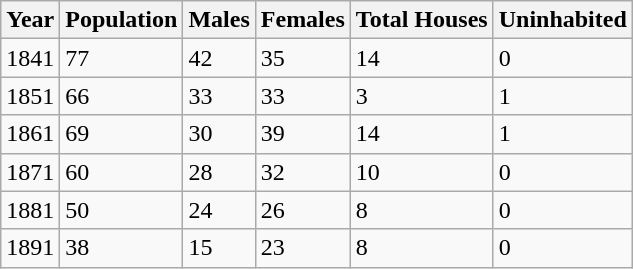<table class="wikitable">
<tr>
<th>Year</th>
<th>Population</th>
<th>Males</th>
<th>Females</th>
<th>Total Houses</th>
<th>Uninhabited</th>
</tr>
<tr>
<td>1841</td>
<td>77</td>
<td>42</td>
<td>35</td>
<td>14</td>
<td>0</td>
</tr>
<tr>
<td>1851</td>
<td>66</td>
<td>33</td>
<td>33</td>
<td>3</td>
<td>1</td>
</tr>
<tr>
<td>1861</td>
<td>69</td>
<td>30</td>
<td>39</td>
<td>14</td>
<td>1</td>
</tr>
<tr>
<td>1871</td>
<td>60</td>
<td>28</td>
<td>32</td>
<td>10</td>
<td>0</td>
</tr>
<tr>
<td>1881</td>
<td>50</td>
<td>24</td>
<td>26</td>
<td>8</td>
<td>0</td>
</tr>
<tr>
<td>1891</td>
<td>38</td>
<td>15</td>
<td>23</td>
<td>8</td>
<td>0</td>
</tr>
</table>
